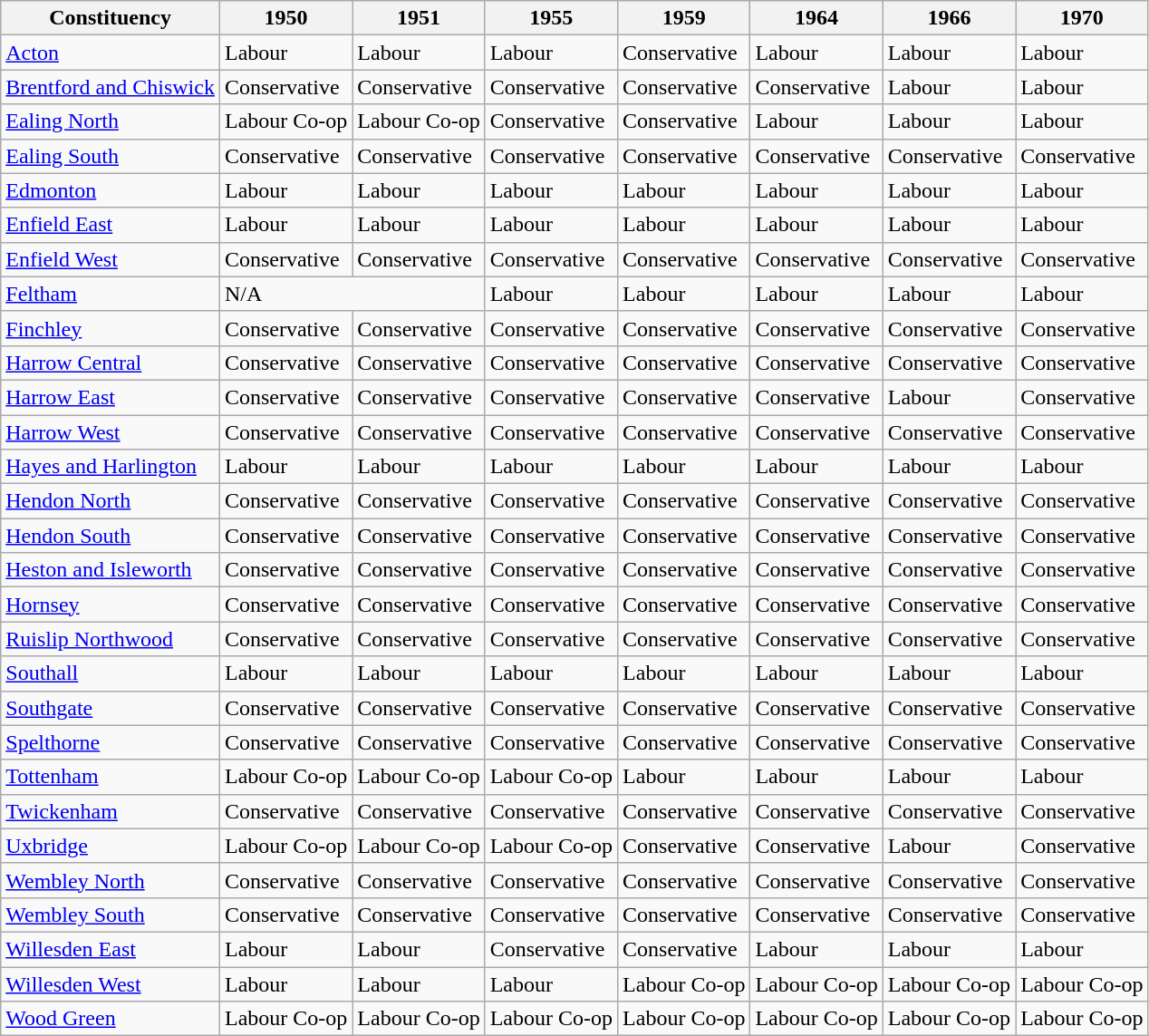<table class="wikitable sortable">
<tr>
<th>Constituency</th>
<th>1950</th>
<th>1951</th>
<th>1955</th>
<th>1959</th>
<th>1964</th>
<th>1966</th>
<th>1970</th>
</tr>
<tr>
<td><a href='#'>Acton</a></td>
<td bgcolor=>Labour</td>
<td bgcolor=>Labour</td>
<td bgcolor=>Labour</td>
<td bgcolor=>Conservative</td>
<td bgcolor=>Labour</td>
<td bgcolor=>Labour</td>
<td bgcolor=>Labour</td>
</tr>
<tr>
<td><a href='#'>Brentford and Chiswick</a></td>
<td bgcolor=>Conservative</td>
<td bgcolor=>Conservative</td>
<td bgcolor=>Conservative</td>
<td bgcolor=>Conservative</td>
<td bgcolor=>Conservative</td>
<td bgcolor=>Labour</td>
<td bgcolor=>Labour</td>
</tr>
<tr>
<td><a href='#'>Ealing North</a></td>
<td bgcolor=>Labour Co-op</td>
<td bgcolor=>Labour Co-op</td>
<td bgcolor=>Conservative</td>
<td bgcolor=>Conservative</td>
<td bgcolor=>Labour</td>
<td bgcolor=>Labour</td>
<td bgcolor=>Labour</td>
</tr>
<tr>
<td><a href='#'>Ealing South</a></td>
<td bgcolor=>Conservative</td>
<td bgcolor=>Conservative</td>
<td bgcolor=>Conservative</td>
<td bgcolor=>Conservative</td>
<td bgcolor=>Conservative</td>
<td bgcolor=>Conservative</td>
<td bgcolor=>Conservative</td>
</tr>
<tr>
<td><a href='#'>Edmonton</a></td>
<td bgcolor=>Labour</td>
<td bgcolor=>Labour</td>
<td bgcolor=>Labour</td>
<td bgcolor=>Labour</td>
<td bgcolor=>Labour</td>
<td bgcolor=>Labour</td>
<td bgcolor=>Labour</td>
</tr>
<tr>
<td><a href='#'>Enfield East</a></td>
<td bgcolor=>Labour</td>
<td bgcolor=>Labour</td>
<td bgcolor=>Labour</td>
<td bgcolor=>Labour</td>
<td bgcolor=>Labour</td>
<td bgcolor=>Labour</td>
<td bgcolor=>Labour</td>
</tr>
<tr>
<td><a href='#'>Enfield West</a></td>
<td bgcolor=>Conservative</td>
<td bgcolor=>Conservative</td>
<td bgcolor=>Conservative</td>
<td bgcolor=>Conservative</td>
<td bgcolor=>Conservative</td>
<td bgcolor=>Conservative</td>
<td bgcolor=>Conservative</td>
</tr>
<tr>
<td><a href='#'>Feltham</a></td>
<td colspan="2">N/A</td>
<td bgcolor=>Labour</td>
<td bgcolor=>Labour</td>
<td bgcolor=>Labour</td>
<td bgcolor=>Labour</td>
<td bgcolor=>Labour</td>
</tr>
<tr>
<td><a href='#'>Finchley</a></td>
<td bgcolor=>Conservative</td>
<td bgcolor=>Conservative</td>
<td bgcolor=>Conservative</td>
<td bgcolor=>Conservative</td>
<td bgcolor=>Conservative</td>
<td bgcolor=>Conservative</td>
<td bgcolor=>Conservative</td>
</tr>
<tr>
<td><a href='#'>Harrow Central</a></td>
<td bgcolor=>Conservative</td>
<td bgcolor=>Conservative</td>
<td bgcolor=>Conservative</td>
<td bgcolor=>Conservative</td>
<td bgcolor=>Conservative</td>
<td bgcolor=>Conservative</td>
<td bgcolor=>Conservative</td>
</tr>
<tr>
<td><a href='#'>Harrow East</a></td>
<td bgcolor=>Conservative</td>
<td bgcolor=>Conservative</td>
<td bgcolor=>Conservative</td>
<td bgcolor=>Conservative</td>
<td bgcolor=>Conservative</td>
<td bgcolor=>Labour</td>
<td bgcolor=>Conservative</td>
</tr>
<tr>
<td><a href='#'>Harrow West</a></td>
<td bgcolor=>Conservative</td>
<td bgcolor=>Conservative</td>
<td bgcolor=>Conservative</td>
<td bgcolor=>Conservative</td>
<td bgcolor=>Conservative</td>
<td bgcolor=>Conservative</td>
<td bgcolor=>Conservative</td>
</tr>
<tr>
<td><a href='#'>Hayes and Harlington</a></td>
<td bgcolor=>Labour</td>
<td bgcolor=>Labour</td>
<td bgcolor=>Labour</td>
<td bgcolor=>Labour</td>
<td bgcolor=>Labour</td>
<td bgcolor=>Labour</td>
<td bgcolor=>Labour</td>
</tr>
<tr>
<td><a href='#'>Hendon North</a></td>
<td bgcolor=>Conservative</td>
<td bgcolor=>Conservative</td>
<td bgcolor=>Conservative</td>
<td bgcolor=>Conservative</td>
<td bgcolor=>Conservative</td>
<td bgcolor=>Conservative</td>
<td bgcolor=>Conservative</td>
</tr>
<tr>
<td><a href='#'>Hendon South</a></td>
<td bgcolor=>Conservative</td>
<td bgcolor=>Conservative</td>
<td bgcolor=>Conservative</td>
<td bgcolor=>Conservative</td>
<td bgcolor=>Conservative</td>
<td bgcolor=>Conservative</td>
<td bgcolor=>Conservative</td>
</tr>
<tr>
<td><a href='#'>Heston and Isleworth</a></td>
<td bgcolor=>Conservative</td>
<td bgcolor=>Conservative</td>
<td bgcolor=>Conservative</td>
<td bgcolor=>Conservative</td>
<td bgcolor=>Conservative</td>
<td bgcolor=>Conservative</td>
<td bgcolor=>Conservative</td>
</tr>
<tr>
<td><a href='#'>Hornsey</a></td>
<td bgcolor=>Conservative</td>
<td bgcolor=>Conservative</td>
<td bgcolor=>Conservative</td>
<td bgcolor=>Conservative</td>
<td bgcolor=>Conservative</td>
<td bgcolor=>Conservative</td>
<td bgcolor=>Conservative</td>
</tr>
<tr>
<td><a href='#'>Ruislip Northwood</a></td>
<td bgcolor=>Conservative</td>
<td bgcolor=>Conservative</td>
<td bgcolor=>Conservative</td>
<td bgcolor=>Conservative</td>
<td bgcolor=>Conservative</td>
<td bgcolor=>Conservative</td>
<td bgcolor=>Conservative</td>
</tr>
<tr>
<td><a href='#'>Southall</a></td>
<td bgcolor=>Labour</td>
<td bgcolor=>Labour</td>
<td bgcolor=>Labour</td>
<td bgcolor=>Labour</td>
<td bgcolor=>Labour</td>
<td bgcolor=>Labour</td>
<td bgcolor=>Labour</td>
</tr>
<tr>
<td><a href='#'>Southgate</a></td>
<td bgcolor=>Conservative</td>
<td bgcolor=>Conservative</td>
<td bgcolor=>Conservative</td>
<td bgcolor=>Conservative</td>
<td bgcolor=>Conservative</td>
<td bgcolor=>Conservative</td>
<td bgcolor=>Conservative</td>
</tr>
<tr>
<td><a href='#'>Spelthorne</a></td>
<td bgcolor=>Conservative</td>
<td bgcolor=>Conservative</td>
<td bgcolor=>Conservative</td>
<td bgcolor=>Conservative</td>
<td bgcolor=>Conservative</td>
<td bgcolor=>Conservative</td>
<td bgcolor=>Conservative</td>
</tr>
<tr>
<td><a href='#'>Tottenham</a></td>
<td bgcolor=>Labour Co-op</td>
<td bgcolor=>Labour Co-op</td>
<td bgcolor=>Labour Co-op</td>
<td bgcolor=>Labour</td>
<td bgcolor=>Labour</td>
<td bgcolor=>Labour</td>
<td bgcolor=>Labour</td>
</tr>
<tr>
<td><a href='#'>Twickenham</a></td>
<td bgcolor=>Conservative</td>
<td bgcolor=>Conservative</td>
<td bgcolor=>Conservative</td>
<td bgcolor=>Conservative</td>
<td bgcolor=>Conservative</td>
<td bgcolor=>Conservative</td>
<td bgcolor=>Conservative</td>
</tr>
<tr>
<td><a href='#'>Uxbridge</a></td>
<td bgcolor=>Labour Co-op</td>
<td bgcolor=>Labour Co-op</td>
<td bgcolor=>Labour Co-op</td>
<td bgcolor=>Conservative</td>
<td bgcolor=>Conservative</td>
<td bgcolor=>Labour</td>
<td bgcolor=>Conservative</td>
</tr>
<tr>
<td><a href='#'>Wembley North</a></td>
<td bgcolor=>Conservative</td>
<td bgcolor=>Conservative</td>
<td bgcolor=>Conservative</td>
<td bgcolor=>Conservative</td>
<td bgcolor=>Conservative</td>
<td bgcolor=>Conservative</td>
<td bgcolor=>Conservative</td>
</tr>
<tr>
<td><a href='#'>Wembley South</a></td>
<td bgcolor=>Conservative</td>
<td bgcolor=>Conservative</td>
<td bgcolor=>Conservative</td>
<td bgcolor=>Conservative</td>
<td bgcolor=>Conservative</td>
<td bgcolor=>Conservative</td>
<td bgcolor=>Conservative</td>
</tr>
<tr>
<td><a href='#'>Willesden East</a></td>
<td bgcolor=>Labour</td>
<td bgcolor=>Labour</td>
<td bgcolor=>Conservative</td>
<td bgcolor=>Conservative</td>
<td bgcolor=>Labour</td>
<td bgcolor=>Labour</td>
<td bgcolor=>Labour</td>
</tr>
<tr>
<td><a href='#'>Willesden West</a></td>
<td bgcolor=>Labour</td>
<td bgcolor=>Labour</td>
<td bgcolor=>Labour</td>
<td bgcolor=>Labour Co-op</td>
<td bgcolor=>Labour Co-op</td>
<td bgcolor=>Labour Co-op</td>
<td bgcolor=>Labour Co-op</td>
</tr>
<tr>
<td><a href='#'>Wood Green</a></td>
<td bgcolor=>Labour Co-op</td>
<td bgcolor=>Labour Co-op</td>
<td bgcolor=>Labour Co-op</td>
<td bgcolor=>Labour Co-op</td>
<td bgcolor=>Labour Co-op</td>
<td bgcolor=>Labour Co-op</td>
<td bgcolor=>Labour Co-op</td>
</tr>
</table>
